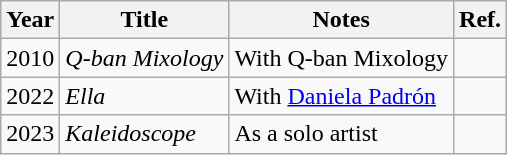<table class="wikitable">
<tr>
<th>Year</th>
<th>Title</th>
<th>Notes</th>
<th>Ref.</th>
</tr>
<tr>
<td>2010</td>
<td><em>Q-ban Mixology</em></td>
<td>With Q-ban Mixology</td>
<td></td>
</tr>
<tr>
<td>2022</td>
<td><em>Ella</em></td>
<td>With <a href='#'>Daniela Padrón</a></td>
<td></td>
</tr>
<tr>
<td>2023</td>
<td><em>Kaleidoscope</em></td>
<td>As a solo artist</td>
<td></td>
</tr>
</table>
